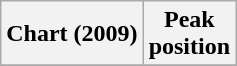<table class="wikitable sortable plainrowheaders" style="text-align:center">
<tr>
<th scope="col">Chart (2009)</th>
<th scope="col">Peak<br>position</th>
</tr>
<tr>
</tr>
</table>
